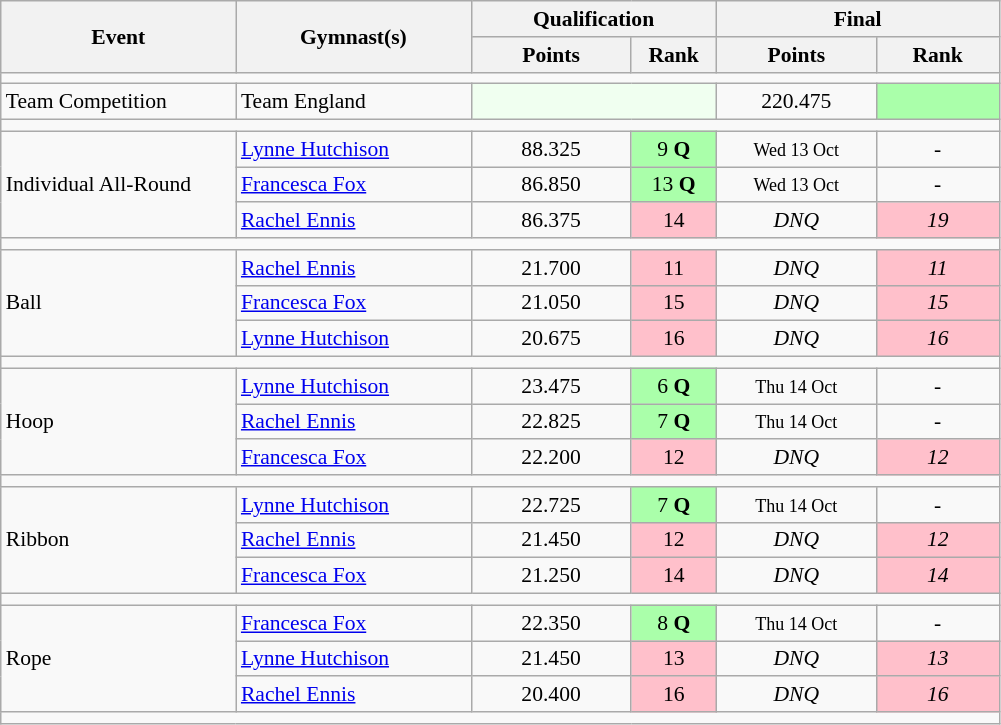<table class=wikitable style="font-size:90%">
<tr>
<th rowspan="2" style="width:150px;">Event</th>
<th rowspan="2" style="width:150px;">Gymnast(s)</th>
<th colspan="2" style="width:150px;">Qualification</th>
<th colspan="2" style="width:175px;">Final</th>
</tr>
<tr>
<th width=100>Points</th>
<th width=50>Rank</th>
<th width=100>Points</th>
<th width=75>Rank</th>
</tr>
<tr>
<td colspan="6" style="height:1px;;"></td>
</tr>
<tr>
<td>Team Competition</td>
<td>Team England</td>
<td colspan="2" style="background:honeydew;"></td>
<td style="text-align:center;">220.475</td>
<td style="text-align:center; background:#afa;"></td>
</tr>
<tr>
<td colspan="6" style="height:1px;;"></td>
</tr>
<tr>
<td rowspan=3>Individual All-Round</td>
<td><a href='#'>Lynne Hutchison</a></td>
<td style="text-align:center;">88.325</td>
<td style="text-align:center; background:#afa;">9 <strong>Q</strong></td>
<td style="text-align:center;"><small>Wed 13 Oct</small></td>
<td style="text-align:center;">-</td>
</tr>
<tr>
<td><a href='#'>Francesca Fox</a></td>
<td style="text-align:center;">86.850</td>
<td style="text-align:center; background:#afa;">13 <strong>Q</strong></td>
<td style="text-align:center;"><small>Wed 13 Oct</small></td>
<td style="text-align:center;">-</td>
</tr>
<tr>
<td><a href='#'>Rachel Ennis</a></td>
<td style="text-align:center;">86.375</td>
<td style="text-align:center; background:pink;">14</td>
<td style="text-align:center;"><em>DNQ</em></td>
<td style="text-align:center; background:pink;"><em>19</em></td>
</tr>
<tr>
<td colspan="6" style="height:1px;;"></td>
</tr>
<tr>
<td rowspan=3>Ball</td>
<td><a href='#'>Rachel Ennis</a></td>
<td style="text-align:center;">21.700</td>
<td style="text-align:center; background:pink;">11</td>
<td style="text-align:center;"><em>DNQ</em></td>
<td style="text-align:center; background:pink;"><em>11</em></td>
</tr>
<tr>
<td><a href='#'>Francesca Fox</a></td>
<td style="text-align:center;">21.050</td>
<td style="text-align:center; background:pink;">15</td>
<td style="text-align:center;"><em>DNQ</em></td>
<td style="text-align:center; background:pink;"><em>15</em></td>
</tr>
<tr>
<td><a href='#'>Lynne Hutchison</a></td>
<td style="text-align:center;">20.675</td>
<td style="text-align:center; background:pink;">16</td>
<td style="text-align:center;"><em>DNQ</em></td>
<td style="text-align:center; background:pink;"><em>16</em></td>
</tr>
<tr>
<td colspan="6" style="height:1px;;"></td>
</tr>
<tr>
<td rowspan=3>Hoop</td>
<td><a href='#'>Lynne Hutchison</a></td>
<td style="text-align:center;">23.475</td>
<td style="text-align:center; background:#afa;">6 <strong>Q</strong></td>
<td style="text-align:center;"><small>Thu 14 Oct</small></td>
<td style="text-align:center;">-</td>
</tr>
<tr>
<td><a href='#'>Rachel Ennis</a></td>
<td style="text-align:center;">22.825</td>
<td style="text-align:center; background:#afa;">7 <strong>Q</strong></td>
<td style="text-align:center;"><small>Thu 14 Oct</small></td>
<td style="text-align:center;">-</td>
</tr>
<tr>
<td><a href='#'>Francesca Fox</a></td>
<td style="text-align:center;">22.200</td>
<td style="text-align:center; background:pink;">12</td>
<td style="text-align:center;"><em>DNQ</em></td>
<td style="text-align:center; background:pink;"><em>12</em></td>
</tr>
<tr>
<td colspan="6" style="height:1px;;"></td>
</tr>
<tr>
<td rowspan=3>Ribbon</td>
<td><a href='#'>Lynne Hutchison</a></td>
<td style="text-align:center;">22.725</td>
<td style="text-align:center; background:#afa;">7 <strong>Q</strong></td>
<td style="text-align:center;"><small>Thu 14 Oct</small></td>
<td style="text-align:center;">-</td>
</tr>
<tr>
<td><a href='#'>Rachel Ennis</a></td>
<td style="text-align:center;">21.450</td>
<td style="text-align:center; background:pink;">12</td>
<td style="text-align:center;"><em>DNQ</em></td>
<td style="text-align:center; background:pink;"><em>12</em></td>
</tr>
<tr>
<td><a href='#'>Francesca Fox</a></td>
<td style="text-align:center;">21.250</td>
<td style="text-align:center; background:pink;">14</td>
<td style="text-align:center;"><em>DNQ</em></td>
<td style="text-align:center; background:pink;"><em>14</em></td>
</tr>
<tr>
<td colspan="6" style="height:1px;;"></td>
</tr>
<tr>
<td rowspan=3>Rope</td>
<td><a href='#'>Francesca Fox</a></td>
<td style="text-align:center;">22.350</td>
<td style="text-align:center; background:#afa;">8 <strong>Q</strong></td>
<td style="text-align:center;"><small>Thu 14 Oct</small></td>
<td style="text-align:center;">-</td>
</tr>
<tr>
<td><a href='#'>Lynne Hutchison</a></td>
<td style="text-align:center;">21.450</td>
<td style="text-align:center; background:pink;">13</td>
<td style="text-align:center;"><em>DNQ</em></td>
<td style="text-align:center; background:pink;"><em>13</em></td>
</tr>
<tr>
<td><a href='#'>Rachel Ennis</a></td>
<td style="text-align:center;">20.400</td>
<td style="text-align:center; background:pink;">16</td>
<td style="text-align:center;"><em>DNQ</em></td>
<td style="text-align:center; background:pink;"><em>16</em></td>
</tr>
<tr>
<td colspan="6" style="height:1px;;"></td>
</tr>
</table>
